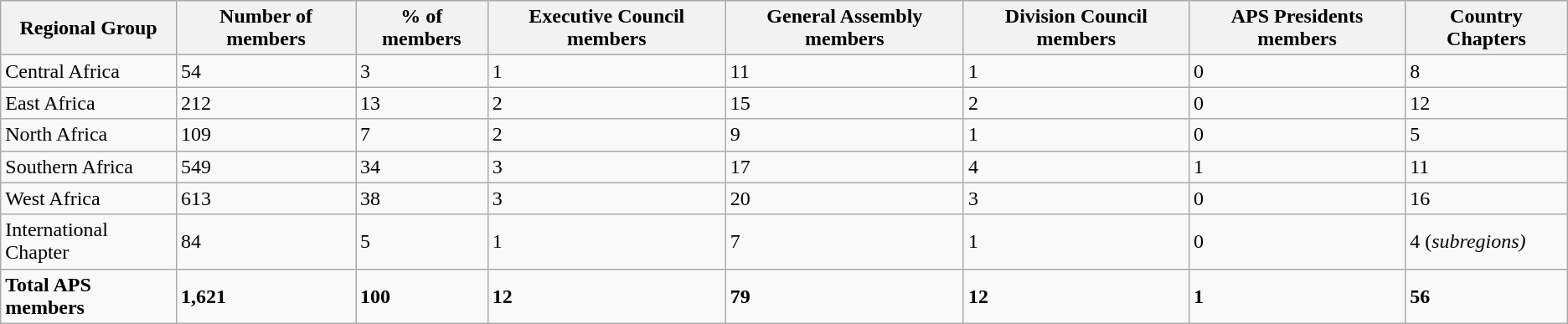<table class="wikitable sortable">
<tr>
<th>Regional Group</th>
<th>Number of members</th>
<th>% of members</th>
<th>Executive Council members</th>
<th>General Assembly members</th>
<th>Division Council members</th>
<th>APS Presidents members</th>
<th>Country Chapters</th>
</tr>
<tr>
<td>Central Africa</td>
<td>54</td>
<td>3</td>
<td>1</td>
<td>11</td>
<td>1</td>
<td>0</td>
<td>8</td>
</tr>
<tr>
<td>East Africa</td>
<td>212</td>
<td>13</td>
<td>2</td>
<td>15</td>
<td>2</td>
<td>0</td>
<td>12</td>
</tr>
<tr>
<td>North Africa</td>
<td>109</td>
<td>7</td>
<td>2</td>
<td>9</td>
<td>1</td>
<td>0</td>
<td>5</td>
</tr>
<tr>
<td>Southern Africa</td>
<td>549</td>
<td>34</td>
<td>3</td>
<td>17</td>
<td>4</td>
<td>1</td>
<td>11</td>
</tr>
<tr>
<td>West Africa</td>
<td>613</td>
<td>38</td>
<td>3</td>
<td>20</td>
<td>3</td>
<td>0</td>
<td>16</td>
</tr>
<tr>
<td>International Chapter</td>
<td>84</td>
<td>5</td>
<td>1</td>
<td>7</td>
<td>1</td>
<td>0</td>
<td>4 (<em>subregions)</em></td>
</tr>
<tr>
<td><strong>Total APS members</strong></td>
<td><strong>1,621</strong></td>
<td><strong>100</strong></td>
<td><strong>12</strong></td>
<td><strong>79</strong></td>
<td><strong>12</strong></td>
<td><strong>1</strong></td>
<td><strong>56</strong></td>
</tr>
</table>
